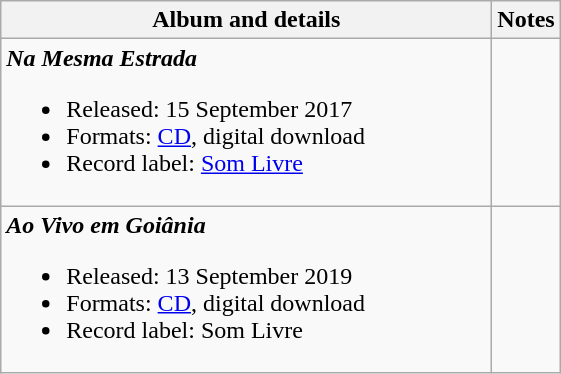<table class="wikitable">
<tr>
<th style="width:20em;">Album and details</th>
<th>Notes</th>
</tr>
<tr>
<td><strong><em>Na Mesma Estrada</em></strong><br><ul><li>Released: 15 September 2017</li><li>Formats: <a href='#'>CD</a>, digital download</li><li>Record label: <a href='#'>Som Livre</a></li></ul></td>
<td></td>
</tr>
<tr>
<td><strong><em>Ao Vivo em Goiânia</em></strong><br><ul><li>Released: 13 September 2019</li><li>Formats: <a href='#'>CD</a>, digital download</li><li>Record label: Som Livre</li></ul></td>
<td></td>
</tr>
</table>
